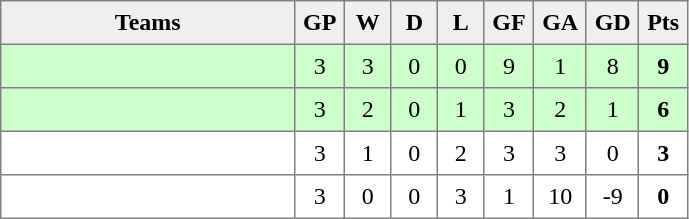<table style=border-collapse:collapse border=1 cellspacing=0 cellpadding=5>
<tr align=center bgcolor=#efefef>
<th width=185>Teams</th>
<th width=20>GP</th>
<th width=20>W</th>
<th width=20>D</th>
<th width=20>L</th>
<th width=20>GF</th>
<th width=20>GA</th>
<th width=20>GD</th>
<th width=20>Pts</th>
</tr>
<tr align=center style="background:#ccffcc;">
<td style="text-align:left;"></td>
<td>3</td>
<td>3</td>
<td>0</td>
<td>0</td>
<td>9</td>
<td>1</td>
<td>8</td>
<td><strong>9</strong></td>
</tr>
<tr align=center style="background:#ccffcc;">
<td style="text-align:left;"></td>
<td>3</td>
<td>2</td>
<td>0</td>
<td>1</td>
<td>3</td>
<td>2</td>
<td>1</td>
<td><strong>6</strong></td>
</tr>
<tr align=center>
<td style="text-align:left;"></td>
<td>3</td>
<td>1</td>
<td>0</td>
<td>2</td>
<td>3</td>
<td>3</td>
<td>0</td>
<td><strong>3</strong></td>
</tr>
<tr align=center>
<td style="text-align:left;"></td>
<td>3</td>
<td>0</td>
<td>0</td>
<td>3</td>
<td>1</td>
<td>10</td>
<td>-9</td>
<td><strong>0</strong></td>
</tr>
</table>
